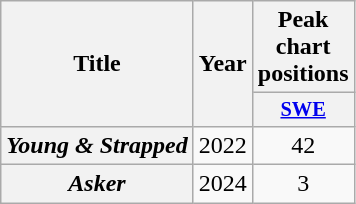<table class="wikitable plainrowheaders" style="text-align:center;">
<tr>
<th scope="col" rowspan="2">Title</th>
<th scope="col" rowspan="2">Year</th>
<th scope="col" colspan="1">Peak chart positions</th>
</tr>
<tr>
<th scope="col" style="width:3em;font-size:85%;"><a href='#'>SWE</a><br></th>
</tr>
<tr>
<th scope="row"><em>Young & Strapped</em></th>
<td>2022</td>
<td>42<br></td>
</tr>
<tr>
<th scope="row"><em>Asker</em></th>
<td>2024</td>
<td>3<br></td>
</tr>
</table>
